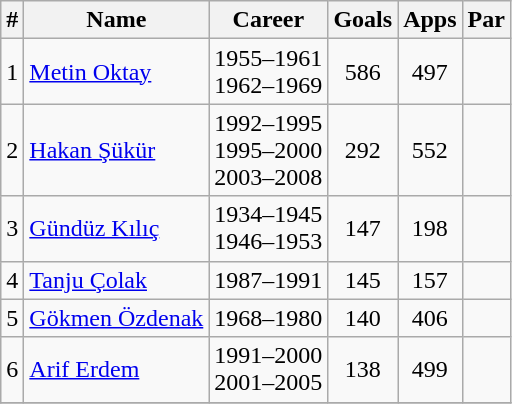<table class="wikitable sortable" style="text-align: center;">
<tr>
<th>#</th>
<th>Name</th>
<th>Career</th>
<th>Goals</th>
<th>Apps</th>
<th>Par</th>
</tr>
<tr>
<td>1</td>
<td align="left"> <a href='#'>Metin Oktay</a></td>
<td>1955–1961<br>1962–1969</td>
<td>586</td>
<td>497</td>
<td></td>
</tr>
<tr>
<td>2</td>
<td align="left"> <a href='#'>Hakan Şükür</a></td>
<td>1992–1995<br>1995–2000<br>2003–2008</td>
<td>292</td>
<td>552</td>
<td></td>
</tr>
<tr>
<td>3</td>
<td align="left"> <a href='#'>Gündüz Kılıç</a></td>
<td>1934–1945<br>1946–1953</td>
<td>147</td>
<td>198</td>
<td></td>
</tr>
<tr>
<td>4</td>
<td align="left"> <a href='#'>Tanju Çolak</a></td>
<td>1987–1991</td>
<td>145</td>
<td>157</td>
<td></td>
</tr>
<tr>
<td>5</td>
<td align="left"> <a href='#'>Gökmen Özdenak</a></td>
<td>1968–1980</td>
<td>140</td>
<td>406</td>
<td></td>
</tr>
<tr>
<td>6</td>
<td align="left"> <a href='#'>Arif Erdem</a></td>
<td>1991–2000<br>2001–2005</td>
<td>138</td>
<td>499</td>
<td></td>
</tr>
<tr>
</tr>
</table>
